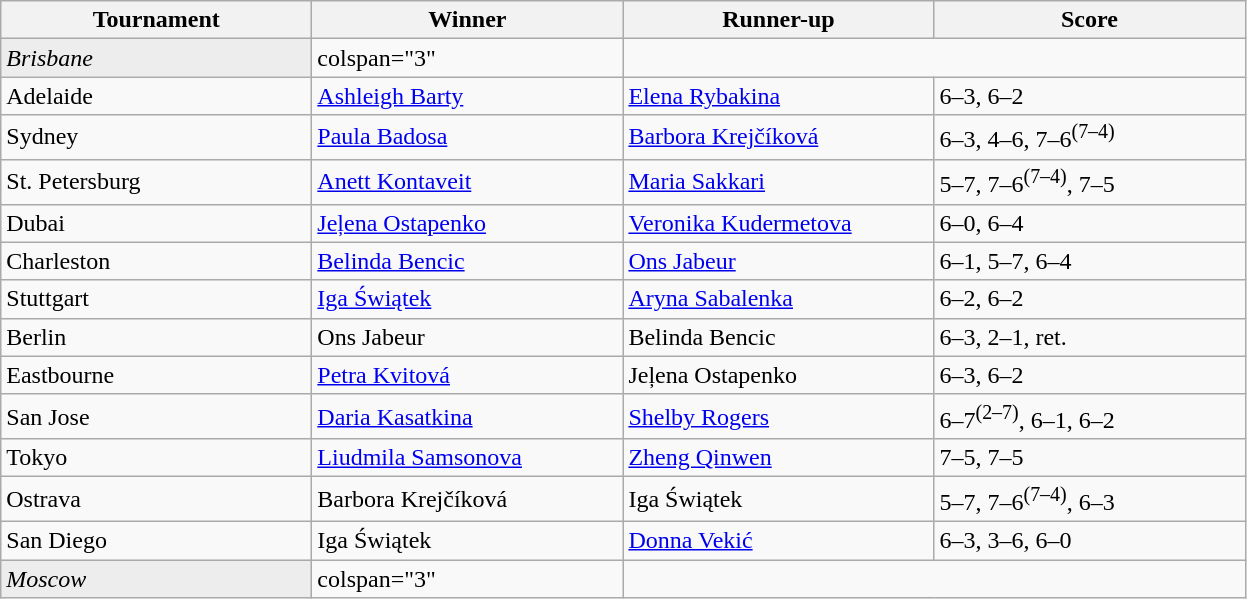<table class="wikitable nowrap">
<tr>
<th width="200">Tournament</th>
<th width="200">Winner</th>
<th width="200">Runner-up</th>
<th width="200">Score</th>
</tr>
<tr>
<td bgcolor=ededed><em>Brisbane</em></td>
<td>colspan="3" </td>
</tr>
<tr>
<td>Adelaide</td>
<td> <a href='#'>Ashleigh Barty</a></td>
<td> <a href='#'>Elena Rybakina</a></td>
<td>6–3, 6–2</td>
</tr>
<tr>
<td>Sydney</td>
<td> <a href='#'>Paula Badosa</a></td>
<td> <a href='#'>Barbora Krejčíková</a></td>
<td>6–3, 4–6, 7–6<sup>(7–4)</sup></td>
</tr>
<tr>
<td>St. Petersburg</td>
<td> <a href='#'>Anett Kontaveit</a></td>
<td> <a href='#'>Maria Sakkari</a></td>
<td>5–7, 7–6<sup>(7–4)</sup>, 7–5</td>
</tr>
<tr>
<td>Dubai</td>
<td> <a href='#'>Jeļena Ostapenko</a></td>
<td> <a href='#'>Veronika Kudermetova</a></td>
<td>6–0, 6–4</td>
</tr>
<tr>
<td>Charleston</td>
<td> <a href='#'>Belinda Bencic</a></td>
<td> <a href='#'>Ons Jabeur</a></td>
<td>6–1, 5–7, 6–4</td>
</tr>
<tr>
<td>Stuttgart</td>
<td> <a href='#'>Iga Świątek</a></td>
<td> <a href='#'>Aryna Sabalenka</a></td>
<td>6–2, 6–2</td>
</tr>
<tr>
<td>Berlin</td>
<td> Ons Jabeur</td>
<td> Belinda Bencic</td>
<td>6–3, 2–1, ret.</td>
</tr>
<tr>
<td>Eastbourne</td>
<td> <a href='#'>Petra Kvitová</a></td>
<td> Jeļena Ostapenko</td>
<td>6–3, 6–2</td>
</tr>
<tr>
<td>San Jose</td>
<td> <a href='#'>Daria Kasatkina</a></td>
<td> <a href='#'>Shelby Rogers</a></td>
<td>6–7<sup>(2–7)</sup>, 6–1, 6–2</td>
</tr>
<tr>
<td>Tokyo</td>
<td> <a href='#'>Liudmila Samsonova</a></td>
<td> <a href='#'>Zheng Qinwen</a></td>
<td>7–5, 7–5</td>
</tr>
<tr>
<td>Ostrava</td>
<td> Barbora Krejčíková</td>
<td> Iga Świątek</td>
<td>5–7, 7–6<sup>(7–4)</sup>, 6–3</td>
</tr>
<tr>
<td>San Diego</td>
<td> Iga Świątek</td>
<td> <a href='#'>Donna Vekić</a></td>
<td>6–3, 3–6, 6–0</td>
</tr>
<tr>
<td bgcolor=ededed><em>Moscow</em></td>
<td>colspan="3" </td>
</tr>
</table>
